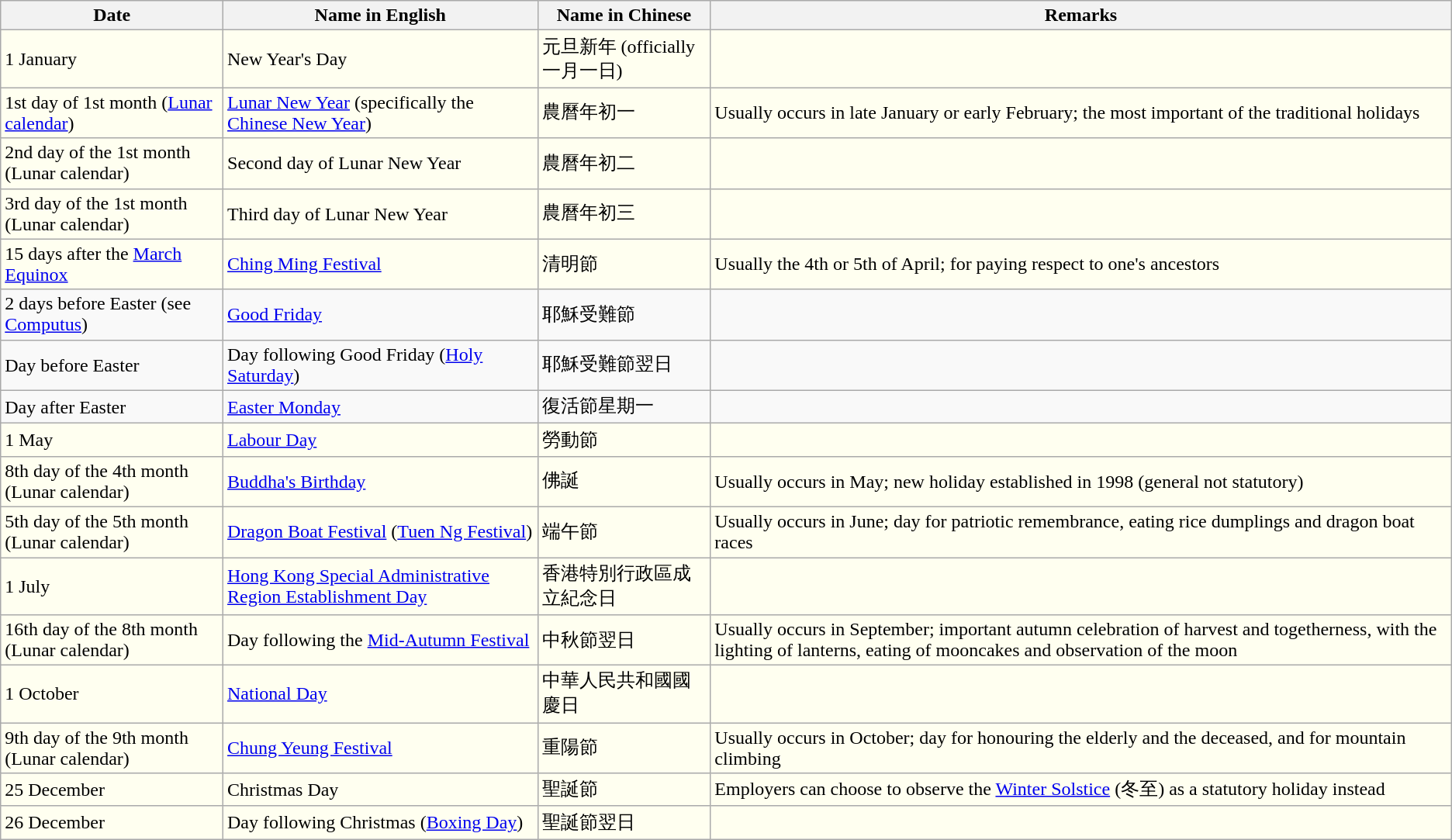<table class="wikitable" border="1">
<tr>
<th>Date</th>
<th>Name in English</th>
<th>Name in Chinese</th>
<th>Remarks</th>
</tr>
<tr style="background: ivory;">
<td>1 January</td>
<td>New Year's Day</td>
<td>元旦新年 (officially 一月一日)</td>
<td></td>
</tr>
<tr style="background: ivory;">
<td>1st day of 1st month (<a href='#'>Lunar calendar</a>)</td>
<td><a href='#'>Lunar New Year</a> (specifically the <a href='#'>Chinese New Year</a>)</td>
<td>農曆年初一</td>
<td>Usually occurs in late January or early February; the most important of the traditional holidays</td>
</tr>
<tr style="background: ivory;">
<td>2nd day of the 1st month (Lunar calendar)</td>
<td>Second day of Lunar New Year</td>
<td>農曆年初二</td>
<td></td>
</tr>
<tr style="background: ivory;">
<td>3rd day of the 1st month (Lunar calendar)</td>
<td>Third day of Lunar New Year</td>
<td>農曆年初三</td>
<td></td>
</tr>
<tr style="background: ivory;">
<td>15 days after the <a href='#'>March Equinox</a></td>
<td><a href='#'>Ching Ming Festival</a></td>
<td>清明節</td>
<td>Usually the 4th or 5th of April; for paying respect to one's ancestors</td>
</tr>
<tr>
<td>2 days before Easter (see <a href='#'>Computus</a>)</td>
<td><a href='#'>Good Friday</a></td>
<td>耶穌受難節</td>
<td></td>
</tr>
<tr>
<td>Day before Easter</td>
<td>Day following Good Friday (<a href='#'>Holy Saturday</a>)</td>
<td>耶穌受難節翌日</td>
<td></td>
</tr>
<tr>
<td>Day after Easter</td>
<td><a href='#'>Easter Monday</a></td>
<td>復活節星期一</td>
<td></td>
</tr>
<tr style="background: ivory;">
<td>1 May</td>
<td><a href='#'>Labour Day</a></td>
<td>勞動節</td>
<td></td>
</tr>
<tr style="background: ivory;">
<td>8th day of the 4th month (Lunar calendar)</td>
<td><a href='#'>Buddha's Birthday</a></td>
<td>佛誕</td>
<td>Usually occurs in May; new holiday established in 1998 (general not statutory)</td>
</tr>
<tr style="background: ivory;">
<td>5th day of the 5th month (Lunar calendar)</td>
<td><a href='#'>Dragon Boat Festival</a> (<a href='#'>Tuen Ng Festival</a>)</td>
<td>端午節</td>
<td>Usually occurs in June; day for patriotic remembrance, eating rice dumplings and dragon boat races</td>
</tr>
<tr style="background: ivory;">
<td>1 July</td>
<td><a href='#'>Hong Kong Special Administrative Region Establishment Day</a></td>
<td>香港特別行政區成立紀念日</td>
<td></td>
</tr>
<tr style="background: ivory;">
<td>16th day of the 8th month (Lunar calendar)</td>
<td>Day following the <a href='#'>Mid-Autumn Festival</a></td>
<td>中秋節翌日</td>
<td>Usually occurs in September; important autumn celebration of harvest and togetherness, with the lighting of lanterns, eating of mooncakes and observation of the moon</td>
</tr>
<tr style="background: ivory;">
<td>1 October</td>
<td><a href='#'>National Day</a></td>
<td>中華人民共和國國慶日</td>
<td></td>
</tr>
<tr style="background: ivory;">
<td>9th day of the 9th month (Lunar calendar)</td>
<td><a href='#'>Chung Yeung Festival</a></td>
<td>重陽節</td>
<td>Usually occurs in October; day for honouring the elderly and the deceased, and for mountain climbing</td>
</tr>
<tr style="background: ivory;">
<td>25 December</td>
<td>Christmas Day</td>
<td>聖誕節</td>
<td>Employers can choose to observe the <a href='#'>Winter Solstice</a> (冬至) as a statutory holiday instead</td>
</tr>
<tr style="background: ivory;">
<td>26 December</td>
<td>Day following Christmas (<a href='#'>Boxing Day</a>)</td>
<td>聖誕節翌日</td>
<td></td>
</tr>
</table>
